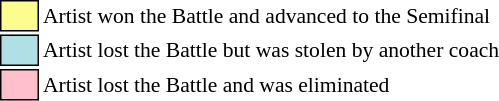<table class="toccolours" style="font-size: 90%; white-space: nowrap;">
<tr>
<td style="background:#fdfc8f; border:1px solid black;">      </td>
<td>Artist won the Battle and advanced to the Semifinal</td>
</tr>
<tr>
<td style="background:#b0e0e6; border:1px solid black;">      </td>
<td>Artist lost the Battle but was stolen by another coach</td>
</tr>
<tr>
<td style="background:pink; border:1px solid black;">      </td>
<td>Artist lost the Battle and was eliminated</td>
</tr>
<tr>
</tr>
</table>
